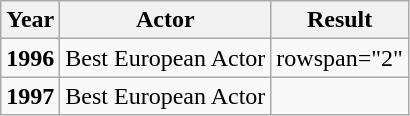<table class="wikitable">
<tr>
<th>Year</th>
<th>Actor</th>
<th>Result</th>
</tr>
<tr>
<td><strong>1996</strong></td>
<td>Best European Actor</td>
<td>rowspan="2" </td>
</tr>
<tr>
<td><strong>1997</strong></td>
<td>Best European Actor</td>
</tr>
</table>
